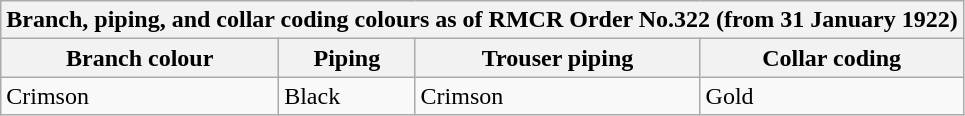<table class="wikitable">
<tr>
<th colspan="4">Branch, piping, and collar coding colours as of RMCR Order No.322 (from 31 January 1922)</th>
</tr>
<tr>
<th>Branch colour</th>
<th>Piping</th>
<th>Trouser piping</th>
<th>Collar coding</th>
</tr>
<tr>
<td>Crimson</td>
<td>Black</td>
<td>Crimson</td>
<td>Gold</td>
</tr>
</table>
